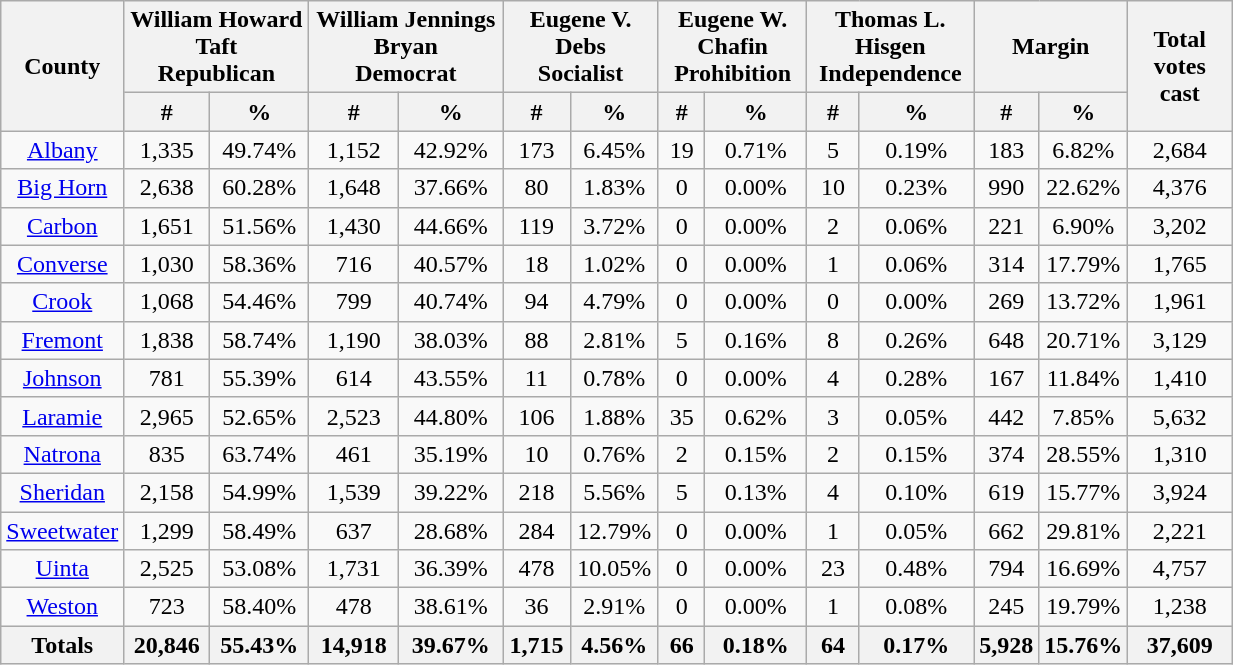<table width="65%" class="wikitable sortable">
<tr>
<th style="text-align:center;" rowspan="2">County</th>
<th style="text-align:center;" colspan="2">William Howard Taft<br>Republican</th>
<th style="text-align:center;" colspan="2">William Jennings Bryan<br>Democrat</th>
<th style="text-align:center;" colspan="2">Eugene V. Debs<br>Socialist</th>
<th style="text-align:center;" colspan="2">Eugene W. Chafin<br>Prohibition</th>
<th style="text-align:center;" colspan="2">Thomas L. Hisgen<br>Independence</th>
<th style="text-align:center;" colspan="2">Margin</th>
<th style="text-align:center;" rowspan="2">Total votes cast</th>
</tr>
<tr bgcolor="lightgrey">
<th style="text-align:center;" data-sort-type="number">#</th>
<th style="text-align:center;" data-sort-type="number">%</th>
<th style="text-align:center;" data-sort-type="number">#</th>
<th style="text-align:center;" data-sort-type="number">%</th>
<th style="text-align:center;" data-sort-type="number">#</th>
<th style="text-align:center;" data-sort-type="number">%</th>
<th style="text-align:center;" data-sort-type="number">#</th>
<th style="text-align:center;" data-sort-type="number">%</th>
<th style="text-align:center;" data-sort-type="number">#</th>
<th style="text-align:center;" data-sort-type="number">%</th>
<th style="text-align:center;" data-sort-type="number">#</th>
<th style="text-align:center;" data-sort-type="number">%</th>
</tr>
<tr style="text-align:center;">
<td><a href='#'>Albany</a></td>
<td>1,335</td>
<td>49.74%</td>
<td>1,152</td>
<td>42.92%</td>
<td>173</td>
<td>6.45%</td>
<td>19</td>
<td>0.71%</td>
<td>5</td>
<td>0.19%</td>
<td>183</td>
<td>6.82%</td>
<td>2,684</td>
</tr>
<tr style="text-align:center;">
<td><a href='#'>Big Horn</a></td>
<td>2,638</td>
<td>60.28%</td>
<td>1,648</td>
<td>37.66%</td>
<td>80</td>
<td>1.83%</td>
<td>0</td>
<td>0.00%</td>
<td>10</td>
<td>0.23%</td>
<td>990</td>
<td>22.62%</td>
<td>4,376</td>
</tr>
<tr style="text-align:center;">
<td><a href='#'>Carbon</a></td>
<td>1,651</td>
<td>51.56%</td>
<td>1,430</td>
<td>44.66%</td>
<td>119</td>
<td>3.72%</td>
<td>0</td>
<td>0.00%</td>
<td>2</td>
<td>0.06%</td>
<td>221</td>
<td>6.90%</td>
<td>3,202</td>
</tr>
<tr style="text-align:center;">
<td><a href='#'>Converse</a></td>
<td>1,030</td>
<td>58.36%</td>
<td>716</td>
<td>40.57%</td>
<td>18</td>
<td>1.02%</td>
<td>0</td>
<td>0.00%</td>
<td>1</td>
<td>0.06%</td>
<td>314</td>
<td>17.79%</td>
<td>1,765</td>
</tr>
<tr style="text-align:center;">
<td><a href='#'>Crook</a></td>
<td>1,068</td>
<td>54.46%</td>
<td>799</td>
<td>40.74%</td>
<td>94</td>
<td>4.79%</td>
<td>0</td>
<td>0.00%</td>
<td>0</td>
<td>0.00%</td>
<td>269</td>
<td>13.72%</td>
<td>1,961</td>
</tr>
<tr style="text-align:center;">
<td><a href='#'>Fremont</a></td>
<td>1,838</td>
<td>58.74%</td>
<td>1,190</td>
<td>38.03%</td>
<td>88</td>
<td>2.81%</td>
<td>5</td>
<td>0.16%</td>
<td>8</td>
<td>0.26%</td>
<td>648</td>
<td>20.71%</td>
<td>3,129</td>
</tr>
<tr style="text-align:center;">
<td><a href='#'>Johnson</a></td>
<td>781</td>
<td>55.39%</td>
<td>614</td>
<td>43.55%</td>
<td>11</td>
<td>0.78%</td>
<td>0</td>
<td>0.00%</td>
<td>4</td>
<td>0.28%</td>
<td>167</td>
<td>11.84%</td>
<td>1,410</td>
</tr>
<tr style="text-align:center;">
<td><a href='#'>Laramie</a></td>
<td>2,965</td>
<td>52.65%</td>
<td>2,523</td>
<td>44.80%</td>
<td>106</td>
<td>1.88%</td>
<td>35</td>
<td>0.62%</td>
<td>3</td>
<td>0.05%</td>
<td>442</td>
<td>7.85%</td>
<td>5,632</td>
</tr>
<tr style="text-align:center;">
<td><a href='#'>Natrona</a></td>
<td>835</td>
<td>63.74%</td>
<td>461</td>
<td>35.19%</td>
<td>10</td>
<td>0.76%</td>
<td>2</td>
<td>0.15%</td>
<td>2</td>
<td>0.15%</td>
<td>374</td>
<td>28.55%</td>
<td>1,310</td>
</tr>
<tr style="text-align:center;">
<td><a href='#'>Sheridan</a></td>
<td>2,158</td>
<td>54.99%</td>
<td>1,539</td>
<td>39.22%</td>
<td>218</td>
<td>5.56%</td>
<td>5</td>
<td>0.13%</td>
<td>4</td>
<td>0.10%</td>
<td>619</td>
<td>15.77%</td>
<td>3,924</td>
</tr>
<tr style="text-align:center;">
<td><a href='#'>Sweetwater</a></td>
<td>1,299</td>
<td>58.49%</td>
<td>637</td>
<td>28.68%</td>
<td>284</td>
<td>12.79%</td>
<td>0</td>
<td>0.00%</td>
<td>1</td>
<td>0.05%</td>
<td>662</td>
<td>29.81%</td>
<td>2,221</td>
</tr>
<tr style="text-align:center;">
<td><a href='#'>Uinta</a></td>
<td>2,525</td>
<td>53.08%</td>
<td>1,731</td>
<td>36.39%</td>
<td>478</td>
<td>10.05%</td>
<td>0</td>
<td>0.00%</td>
<td>23</td>
<td>0.48%</td>
<td>794</td>
<td>16.69%</td>
<td>4,757</td>
</tr>
<tr style="text-align:center;">
<td><a href='#'>Weston</a></td>
<td>723</td>
<td>58.40%</td>
<td>478</td>
<td>38.61%</td>
<td>36</td>
<td>2.91%</td>
<td>0</td>
<td>0.00%</td>
<td>1</td>
<td>0.08%</td>
<td>245</td>
<td>19.79%</td>
<td>1,238</td>
</tr>
<tr>
<th>Totals</th>
<th>20,846</th>
<th>55.43%</th>
<th>14,918</th>
<th>39.67%</th>
<th>1,715</th>
<th>4.56%</th>
<th>66</th>
<th>0.18%</th>
<th>64</th>
<th>0.17%</th>
<th>5,928</th>
<th>15.76%</th>
<th>37,609</th>
</tr>
</table>
